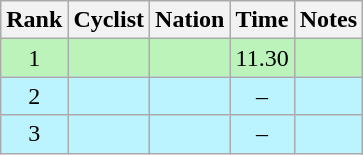<table class="wikitable sortable" style="text-align:center">
<tr>
<th>Rank</th>
<th>Cyclist</th>
<th>Nation</th>
<th>Time</th>
<th>Notes</th>
</tr>
<tr bgcolor=bbf3bb>
<td>1</td>
<td align=left></td>
<td align=left></td>
<td>11.30</td>
<td></td>
</tr>
<tr bgcolor=bbf3ff>
<td>2</td>
<td align=left></td>
<td align=left></td>
<td>–</td>
<td></td>
</tr>
<tr bgcolor=bbf3ff>
<td>3</td>
<td align=left></td>
<td align=left></td>
<td>–</td>
<td></td>
</tr>
</table>
